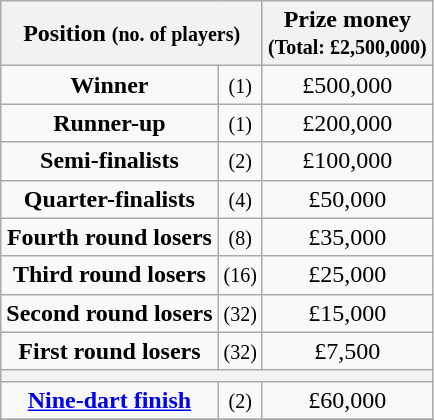<table class="wikitable" style="text-align:center">
<tr>
<th colspan=2>Position <small>(no. of players)</small></th>
<th>Prize money<br><small>(Total: £2,500,000)</small></th>
</tr>
<tr>
<td style="text-align:center"><strong>Winner</strong></td>
<td><small>(1)</small></td>
<td>£500,000</td>
</tr>
<tr>
<td style="text-align:center"><strong>Runner-up</strong></td>
<td><small>(1)</small></td>
<td>£200,000</td>
</tr>
<tr>
<td style="text-align:center"><strong>Semi-finalists</strong></td>
<td><small>(2)</small></td>
<td>£100,000</td>
</tr>
<tr>
<td style="text-align:center"><strong>Quarter-finalists</strong></td>
<td><small>(4)</small></td>
<td>£50,000</td>
</tr>
<tr>
<td style="text-align:center"><strong>Fourth round losers</strong></td>
<td><small>(8)</small></td>
<td>£35,000</td>
</tr>
<tr>
<td style="text-align:center"><strong>Third round losers</strong></td>
<td><small>(16)</small></td>
<td>£25,000</td>
</tr>
<tr>
<td style="text-align:center"><strong>Second round losers</strong></td>
<td><small>(32)</small></td>
<td>£15,000</td>
</tr>
<tr>
<td style="text-align:center"><strong>First round losers</strong></td>
<td><small>(32)</small></td>
<td>£7,500</td>
</tr>
<tr>
<th colspan=3></th>
</tr>
<tr>
<td><strong><a href='#'>Nine-dart finish</a></strong></td>
<td><small>(2)</small></td>
<td style="text-align:center">£60,000</td>
</tr>
<tr>
</tr>
</table>
